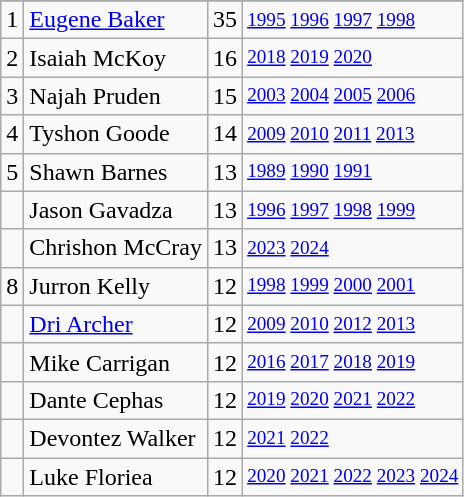<table class="wikitable" style="display:inline-table;">
<tr>
</tr>
<tr>
<td>1</td>
<td><a href='#'>Eugene Baker</a></td>
<td>35</td>
<td style="font-size:80%;"><a href='#'>1995</a> <a href='#'>1996</a> <a href='#'>1997</a> <a href='#'>1998</a></td>
</tr>
<tr>
<td>2</td>
<td>Isaiah McKoy</td>
<td>16</td>
<td style="font-size:80%;"><a href='#'>2018</a> <a href='#'>2019</a> <a href='#'>2020</a></td>
</tr>
<tr>
<td>3</td>
<td>Najah Pruden</td>
<td>15</td>
<td style="font-size:80%;"><a href='#'>2003</a> <a href='#'>2004</a> <a href='#'>2005</a> <a href='#'>2006</a></td>
</tr>
<tr>
<td>4</td>
<td>Tyshon Goode</td>
<td>14</td>
<td style="font-size:80%;"><a href='#'>2009</a> <a href='#'>2010</a> <a href='#'>2011</a> <a href='#'>2013</a></td>
</tr>
<tr>
<td>5</td>
<td>Shawn Barnes</td>
<td>13</td>
<td style="font-size:80%;"><a href='#'>1989</a> <a href='#'>1990</a> <a href='#'>1991</a></td>
</tr>
<tr>
<td></td>
<td>Jason Gavadza</td>
<td>13</td>
<td style="font-size:80%;"><a href='#'>1996</a> <a href='#'>1997</a> <a href='#'>1998</a> <a href='#'>1999</a></td>
</tr>
<tr>
<td></td>
<td>Chrishon McCray</td>
<td>13</td>
<td style="font-size:80%;"><a href='#'>2023</a> <a href='#'>2024</a></td>
</tr>
<tr>
<td>8</td>
<td>Jurron Kelly</td>
<td>12</td>
<td style="font-size:80%;"><a href='#'>1998</a> <a href='#'>1999</a> <a href='#'>2000</a> <a href='#'>2001</a></td>
</tr>
<tr>
<td></td>
<td><a href='#'>Dri Archer</a></td>
<td>12</td>
<td style="font-size:80%;"><a href='#'>2009</a> <a href='#'>2010</a> <a href='#'>2012</a> <a href='#'>2013</a></td>
</tr>
<tr>
<td></td>
<td>Mike Carrigan</td>
<td>12</td>
<td style="font-size:80%;"><a href='#'>2016</a> <a href='#'>2017</a> <a href='#'>2018</a> <a href='#'>2019</a></td>
</tr>
<tr>
<td></td>
<td>Dante Cephas</td>
<td>12</td>
<td style="font-size:80%;"><a href='#'>2019</a> <a href='#'>2020</a> <a href='#'>2021</a> <a href='#'>2022</a></td>
</tr>
<tr>
<td></td>
<td>Devontez Walker</td>
<td>12</td>
<td style="font-size:80%;"><a href='#'>2021</a> <a href='#'>2022</a></td>
</tr>
<tr>
<td></td>
<td>Luke Floriea</td>
<td>12</td>
<td style="font-size:80%;"><a href='#'>2020</a> <a href='#'>2021</a> <a href='#'>2022</a> <a href='#'>2023</a> <a href='#'>2024</a></td>
</tr>
</table>
